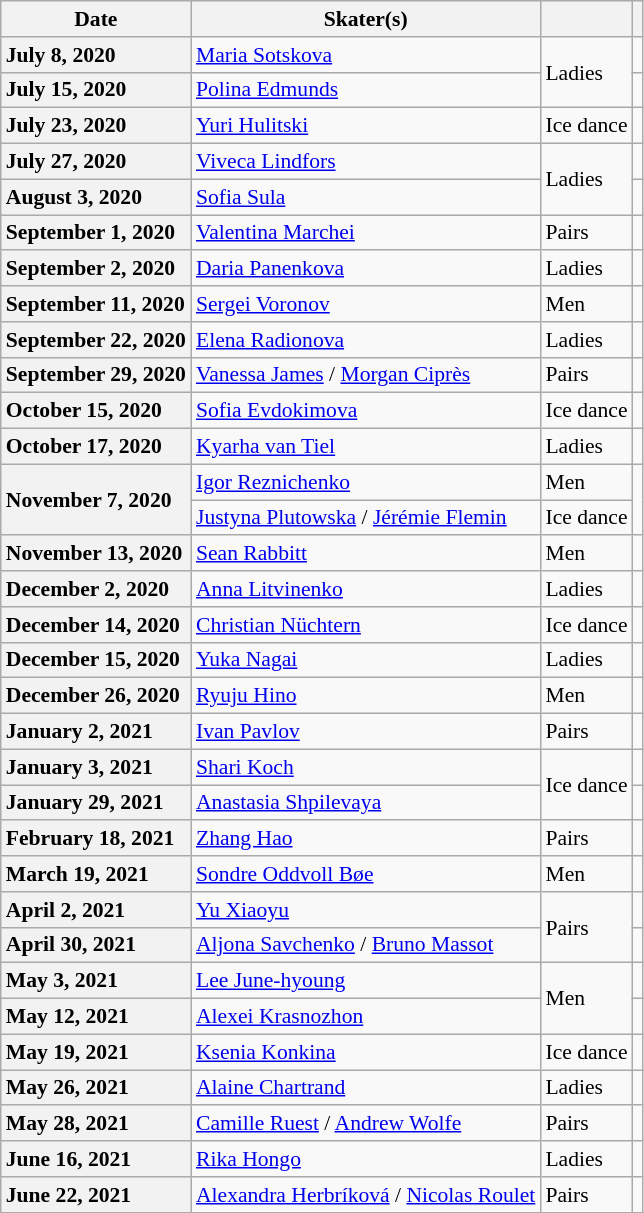<table class="wikitable unsortable" style="text-align:left; font-size:90%">
<tr>
<th scope="col">Date</th>
<th scope="col">Skater(s)</th>
<th scope="col"></th>
<th scope="col"></th>
</tr>
<tr>
<th scope="row" style="text-align:left">July 8, 2020</th>
<td> <a href='#'>Maria Sotskova</a></td>
<td rowspan="2">Ladies</td>
<td></td>
</tr>
<tr>
<th scope="row" style="text-align:left">July 15, 2020</th>
<td> <a href='#'>Polina Edmunds</a></td>
<td></td>
</tr>
<tr>
<th scope="row" style="text-align:left">July 23, 2020</th>
<td> <a href='#'>Yuri Hulitski</a></td>
<td>Ice dance</td>
<td></td>
</tr>
<tr>
<th scope="row" style="text-align:left">July 27, 2020</th>
<td> <a href='#'>Viveca Lindfors</a></td>
<td rowspan="2">Ladies</td>
<td></td>
</tr>
<tr>
<th scope="row" style="text-align:left">August 3, 2020</th>
<td> <a href='#'>Sofia Sula</a></td>
<td></td>
</tr>
<tr>
<th scope="row" style="text-align:left">September 1, 2020</th>
<td> <a href='#'>Valentina Marchei</a></td>
<td>Pairs</td>
<td></td>
</tr>
<tr>
<th scope="row" style="text-align:left">September 2, 2020</th>
<td> <a href='#'>Daria Panenkova</a></td>
<td>Ladies</td>
<td></td>
</tr>
<tr>
<th scope="row" style="text-align:left">September 11, 2020</th>
<td> <a href='#'>Sergei Voronov</a></td>
<td>Men</td>
<td></td>
</tr>
<tr>
<th scope="row" style="text-align:left">September 22, 2020</th>
<td> <a href='#'>Elena Radionova</a></td>
<td>Ladies</td>
<td></td>
</tr>
<tr>
<th scope="row" style="text-align:left">September 29, 2020</th>
<td> <a href='#'>Vanessa James</a> / <a href='#'>Morgan Ciprès</a></td>
<td>Pairs</td>
<td></td>
</tr>
<tr>
<th scope="row" style="text-align:left">October 15, 2020</th>
<td> <a href='#'>Sofia Evdokimova</a></td>
<td>Ice dance</td>
<td></td>
</tr>
<tr>
<th scope="row" style="text-align:left">October 17, 2020</th>
<td> <a href='#'>Kyarha van Tiel</a></td>
<td>Ladies</td>
<td></td>
</tr>
<tr>
<th rowspan="2" scope="row" style="text-align:left">November 7, 2020</th>
<td> <a href='#'>Igor Reznichenko</a></td>
<td>Men</td>
<td rowspan="2"></td>
</tr>
<tr>
<td> <a href='#'>Justyna Plutowska</a> / <a href='#'>Jérémie Flemin</a></td>
<td>Ice dance</td>
</tr>
<tr>
<th scope="row" style="text-align:left">November 13, 2020</th>
<td> <a href='#'>Sean Rabbitt</a></td>
<td>Men</td>
<td></td>
</tr>
<tr>
<th scope="row" style="text-align:left">December 2, 2020</th>
<td> <a href='#'>Anna Litvinenko</a></td>
<td>Ladies</td>
<td></td>
</tr>
<tr>
<th scope="row" style="text-align:left">December 14, 2020</th>
<td> <a href='#'>Christian Nüchtern</a></td>
<td>Ice dance</td>
<td></td>
</tr>
<tr>
<th scope="row" style="text-align:left">December 15, 2020</th>
<td> <a href='#'>Yuka Nagai</a></td>
<td>Ladies</td>
<td></td>
</tr>
<tr>
<th scope="row" style="text-align:left">December 26, 2020</th>
<td> <a href='#'>Ryuju Hino</a></td>
<td>Men</td>
<td></td>
</tr>
<tr>
<th scope="row" style="text-align:left">January 2, 2021</th>
<td> <a href='#'>Ivan Pavlov</a></td>
<td>Pairs</td>
<td></td>
</tr>
<tr>
<th scope="row" style="text-align:left">January 3, 2021</th>
<td> <a href='#'>Shari Koch</a></td>
<td rowspan="2">Ice dance</td>
<td></td>
</tr>
<tr>
<th scope="row" style="text-align:left">January 29, 2021</th>
<td> <a href='#'>Anastasia Shpilevaya</a></td>
<td></td>
</tr>
<tr>
<th scope="row" style="text-align:left">February 18, 2021</th>
<td> <a href='#'>Zhang Hao</a></td>
<td>Pairs</td>
<td></td>
</tr>
<tr>
<th scope="row" style="text-align:left">March 19, 2021</th>
<td> <a href='#'>Sondre Oddvoll Bøe</a></td>
<td>Men</td>
<td></td>
</tr>
<tr>
<th scope="row" style="text-align:left">April 2, 2021</th>
<td> <a href='#'>Yu Xiaoyu</a></td>
<td rowspan="2">Pairs</td>
<td></td>
</tr>
<tr>
<th scope="row" style="text-align:left">April 30, 2021</th>
<td> <a href='#'>Aljona Savchenko</a> / <a href='#'>Bruno Massot</a></td>
<td></td>
</tr>
<tr>
<th scope="row" style="text-align:left">May 3, 2021</th>
<td> <a href='#'>Lee June-hyoung</a></td>
<td rowspan="2">Men</td>
<td></td>
</tr>
<tr>
<th scope="row" style="text-align:left">May 12, 2021</th>
<td> <a href='#'>Alexei Krasnozhon</a></td>
<td></td>
</tr>
<tr>
<th scope="row" style="text-align:left">May 19, 2021</th>
<td> <a href='#'>Ksenia Konkina</a></td>
<td>Ice dance</td>
<td></td>
</tr>
<tr>
<th scope="row" style="text-align:left">May 26, 2021</th>
<td> <a href='#'>Alaine Chartrand</a></td>
<td>Ladies</td>
<td></td>
</tr>
<tr>
<th scope="row" style="text-align:left">May 28, 2021</th>
<td> <a href='#'>Camille Ruest</a> / <a href='#'>Andrew Wolfe</a></td>
<td>Pairs</td>
<td></td>
</tr>
<tr>
<th scope="row" style="text-align:left">June 16, 2021</th>
<td> <a href='#'>Rika Hongo</a></td>
<td>Ladies</td>
<td></td>
</tr>
<tr>
<th scope="row" style="text-align:left">June 22, 2021</th>
<td> <a href='#'>Alexandra Herbríková</a> / <a href='#'>Nicolas Roulet</a></td>
<td>Pairs</td>
<td></td>
</tr>
</table>
